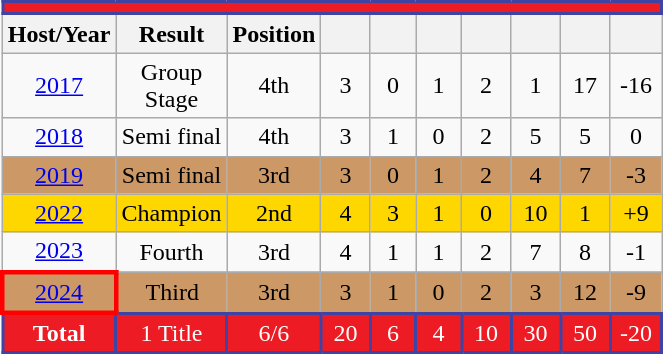<table Class = "wikitable" style = "text-align: center; width:35%;">
<tr>
<th style="background:#ED1C24;border: 2px solid #3F43A4;" color: #FFFFFF; colspan=10><a href='#'></a></th>
</tr>
<tr>
<th>Host/Year</th>
<th>Result</th>
<th>Position</th>
<th width=30></th>
<th width=30></th>
<th width=30></th>
<th width=30></th>
<th width=30></th>
<th width=30></th>
<th width="30"></th>
</tr>
<tr>
<td> <a href='#'>2017</a></td>
<td>Group Stage</td>
<td>4th</td>
<td>3</td>
<td>0</td>
<td>1</td>
<td>2</td>
<td>1</td>
<td>17</td>
<td>-16</td>
</tr>
<tr>
<td> <a href='#'>2018</a></td>
<td>Semi final</td>
<td>4th</td>
<td>3</td>
<td>1</td>
<td>0</td>
<td>2</td>
<td>5</td>
<td>5</td>
<td>0</td>
</tr>
<tr bgcolor="#cc9966">
<td> <a href='#'>2019</a></td>
<td>Semi final</td>
<td>3rd</td>
<td>3</td>
<td>0</td>
<td>1</td>
<td>2</td>
<td>4</td>
<td>7</td>
<td>-3</td>
</tr>
<tr bgcolor=gold>
<td> <a href='#'>2022</a></td>
<td>Champion</td>
<td>2nd</td>
<td>4</td>
<td>3</td>
<td>1</td>
<td>0</td>
<td>10</td>
<td>1</td>
<td>+9</td>
</tr>
<tr>
<td> <a href='#'>2023</a></td>
<td>Fourth</td>
<td>3rd</td>
<td>4</td>
<td>1</td>
<td>1</td>
<td>2</td>
<td>7</td>
<td>8</td>
<td>-1</td>
</tr>
<tr bgcolor="#cc9966">
<td style="border: 3px solid red"> <a href='#'>2024</a></td>
<td>Third</td>
<td>3rd</td>
<td>3</td>
<td>1</td>
<td>0</td>
<td>2</td>
<td>3</td>
<td>12</td>
<td>-9</td>
</tr>
<tr>
<td style="background:#ED1C24;border: 2px solid #3F43A4;color:white; "><strong>Total</strong></td>
<td style="background:#ED1C24;border: 2px solid #3F43A4;color:white; ">1 Title</td>
<td style="background:#ED1C24;border: 2px solid #3F43A4;color:white; ">6/6</td>
<td style="background:#ED1C24;border: 2px solid #3F43A4;color:white; ">20</td>
<td style="background:#ED1C24;border: 2px solid #3F43A4;color:white; ">6</td>
<td style="background:#ED1C24;border: 2px solid #3F43A4;color:white; ">4</td>
<td style="background:#ED1C24;border: 2px solid #3F43A4;color:white; ">10</td>
<td style="background:#ED1C24;border: 2px solid #3F43A4;color:white; ">30</td>
<td style="background:#ED1C24;border: 2px solid #3F43A4;color:white; ">50</td>
<td style="background:#ED1C24;border: 2px solid #3F43A4;color:white; ">-20</td>
</tr>
</table>
